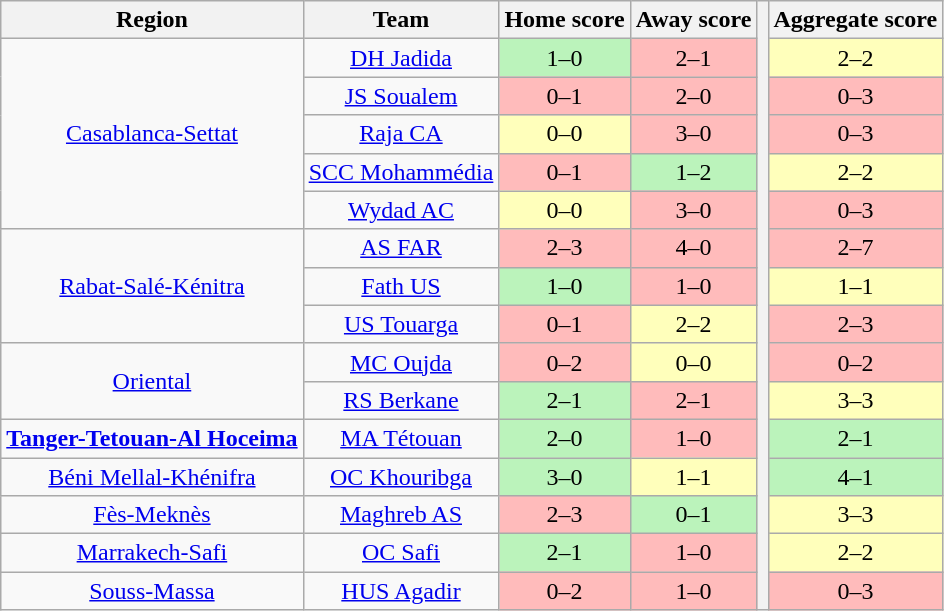<table class="wikitable" style="text-align: center;">
<tr>
<th>Region</th>
<th>Team</th>
<th>Home score</th>
<th>Away score</th>
<th rowspan="16"></th>
<th>Aggregate score</th>
</tr>
<tr>
<td style="text-align: center;" rowspan="5"><a href='#'>Casablanca-Settat</a></td>
<td align="center"><a href='#'>DH Jadida</a></td>
<td bgcolor=#BBF3BB>1–0</td>
<td bgcolor=#FFBBBB>2–1</td>
<td bgcolor=#FFFFBB>2–2</td>
</tr>
<tr>
<td align="center"><a href='#'>JS Soualem</a></td>
<td bgcolor=#FFBBBB>0–1</td>
<td bgcolor=#FFBBBB>2–0</td>
<td bgcolor=#FFBBBB>0–3</td>
</tr>
<tr>
<td align="center"><a href='#'>Raja CA</a></td>
<td bgcolor=#FFFFBB>0–0</td>
<td bgcolor=#FFBBBB>3–0</td>
<td bgcolor=#FFBBBB>0–3</td>
</tr>
<tr>
<td align="center"><a href='#'>SCC Mohammédia</a></td>
<td bgcolor=#FFBBBB>0–1</td>
<td bgcolor=#BBF3BB>1–2</td>
<td bgcolor=#FFFFBB>2–2</td>
</tr>
<tr>
<td align="center"><a href='#'>Wydad AC</a></td>
<td bgcolor=#FFFFBB>0–0</td>
<td bgcolor=#FFBBBB>3–0</td>
<td bgcolor=#FFBBBB>0–3</td>
</tr>
<tr>
<td style="text-align: center;" rowspan="3"><a href='#'>Rabat-Salé-Kénitra</a></td>
<td align="center"><a href='#'>AS FAR</a></td>
<td bgcolor=#FFBBBB>2–3</td>
<td bgcolor=#FFBBBB>4–0</td>
<td bgcolor=#FFBBBB>2–7</td>
</tr>
<tr>
<td align="center"><a href='#'>Fath US</a></td>
<td bgcolor=#BBF3BB>1–0</td>
<td bgcolor=#FFBBBB>1–0</td>
<td bgcolor=#FFFFBB>1–1</td>
</tr>
<tr>
<td align="center"><a href='#'>US Touarga</a></td>
<td bgcolor=#FFBBBB>0–1</td>
<td bgcolor=#FFFFBB>2–2</td>
<td bgcolor=#FFBBBB>2–3</td>
</tr>
<tr>
<td style="text-align: center;" rowspan="2"><a href='#'>Oriental</a></td>
<td align="center"><a href='#'>MC Oujda</a></td>
<td bgcolor=#FFBBBB>0–2</td>
<td bgcolor=#FFFFBB>0–0</td>
<td bgcolor=#FFBBBB>0–2</td>
</tr>
<tr>
<td align="center"><a href='#'>RS Berkane</a></td>
<td bgcolor=#BBF3BB>2–1</td>
<td bgcolor=#FFBBBB>2–1</td>
<td bgcolor=#FFFFBB>3–3</td>
</tr>
<tr>
<td style="text-align: center;"><strong><a href='#'>Tanger-Tetouan-Al Hoceima</a></strong></td>
<td align="center"><a href='#'>MA Tétouan</a></td>
<td bgcolor=#BBF3BB>2–0</td>
<td bgcolor=#FFBBBB>1–0</td>
<td bgcolor=#BBF3BB>2–1</td>
</tr>
<tr>
<td style="text-align: center;"><a href='#'>Béni Mellal-Khénifra</a></td>
<td align="center"><a href='#'>OC Khouribga</a></td>
<td bgcolor=#BBF3BB>3–0</td>
<td bgcolor=#FFFFBB>1–1</td>
<td bgcolor=#BBF3BB>4–1</td>
</tr>
<tr>
<td><a href='#'>Fès-Meknès</a></td>
<td align="center"><a href='#'>Maghreb AS</a></td>
<td bgcolor=#FFBBBB>2–3</td>
<td bgcolor=#BBF3BB>0–1</td>
<td bgcolor=#FFFFBB>3–3</td>
</tr>
<tr>
<td><a href='#'>Marrakech-Safi</a></td>
<td align="center"><a href='#'>OC Safi</a></td>
<td bgcolor=#BBF3BB>2–1</td>
<td bgcolor=#FFBBBB>1–0</td>
<td bgcolor=#FFFFBB>2–2</td>
</tr>
<tr>
<td><a href='#'>Souss-Massa</a></td>
<td align="center"><a href='#'>HUS Agadir</a></td>
<td bgcolor=#FFBBBB>0–2</td>
<td bgcolor=#FFBBBB>1–0</td>
<td bgcolor=#FFBBBB>0–3</td>
</tr>
</table>
